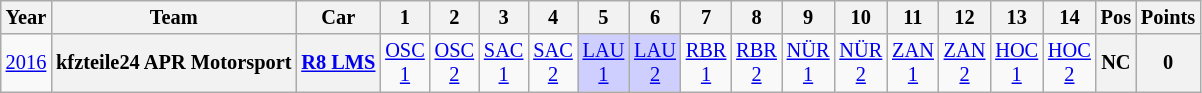<table class="wikitable" style="text-align:center; font-size:85%">
<tr>
<th>Year</th>
<th>Team</th>
<th>Car</th>
<th>1</th>
<th>2</th>
<th>3</th>
<th>4</th>
<th>5</th>
<th>6</th>
<th>7</th>
<th>8</th>
<th>9</th>
<th>10</th>
<th>11</th>
<th>12</th>
<th>13</th>
<th>14</th>
<th>Pos</th>
<th>Points</th>
</tr>
<tr>
<td><a href='#'>2016</a></td>
<th nowrap>kfzteile24 APR Motorsport</th>
<th nowrap><a href='#'>R8 LMS</a></th>
<td><a href='#'>OSC<br>1</a></td>
<td><a href='#'>OSC<br>2</a></td>
<td><a href='#'>SAC<br>1</a></td>
<td><a href='#'>SAC<br>2</a></td>
<td style="background:#CFCFFF;"><a href='#'>LAU<br>1</a><br></td>
<td style="background:#CFCFFF;"><a href='#'>LAU<br>2</a><br></td>
<td><a href='#'>RBR<br>1</a></td>
<td><a href='#'>RBR<br>2</a></td>
<td><a href='#'>NÜR<br>1</a></td>
<td><a href='#'>NÜR<br>2</a></td>
<td><a href='#'>ZAN<br>1</a></td>
<td><a href='#'>ZAN<br>2</a></td>
<td><a href='#'>HOC<br>1</a></td>
<td><a href='#'>HOC<br>2</a></td>
<th>NC</th>
<th>0</th>
</tr>
</table>
